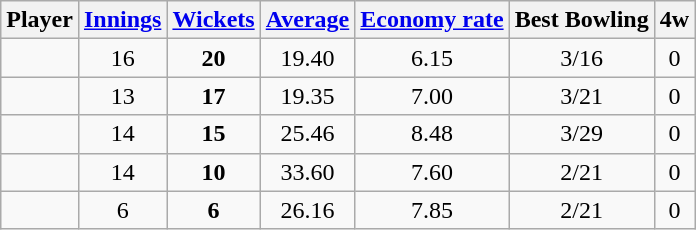<table class="wikitable sortable" style="text-align: center;">
<tr>
<th>Player</th>
<th><a href='#'>Innings</a></th>
<th><a href='#'>Wickets</a></th>
<th><a href='#'>Average</a></th>
<th><a href='#'>Economy rate</a></th>
<th>Best Bowling</th>
<th>4w</th>
</tr>
<tr>
<td></td>
<td>16</td>
<td><strong>20</strong></td>
<td>19.40</td>
<td>6.15</td>
<td>3/16</td>
<td>0</td>
</tr>
<tr>
<td></td>
<td>13</td>
<td><strong>17</strong></td>
<td>19.35</td>
<td>7.00</td>
<td>3/21</td>
<td>0</td>
</tr>
<tr>
<td></td>
<td>14</td>
<td><strong>15</strong></td>
<td>25.46</td>
<td>8.48</td>
<td>3/29</td>
<td>0</td>
</tr>
<tr>
<td></td>
<td>14</td>
<td><strong>10</strong></td>
<td>33.60</td>
<td>7.60</td>
<td>2/21</td>
<td>0</td>
</tr>
<tr>
<td></td>
<td>6</td>
<td><strong>6</strong></td>
<td>26.16</td>
<td>7.85</td>
<td>2/21</td>
<td>0</td>
</tr>
</table>
